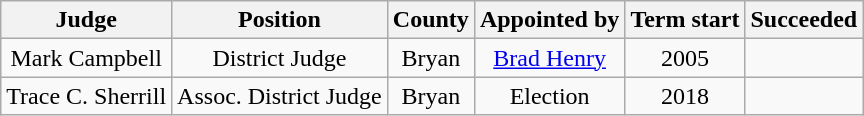<table class="wikitable sortable" style="text-align:center">
<tr>
<th>Judge</th>
<th>Position</th>
<th>County</th>
<th>Appointed by</th>
<th>Term start</th>
<th>Succeeded</th>
</tr>
<tr>
<td>Mark Campbell</td>
<td>District Judge</td>
<td>Bryan</td>
<td><a href='#'>Brad Henry</a></td>
<td>2005</td>
<td></td>
</tr>
<tr>
<td>Trace C. Sherrill</td>
<td>Assoc. District Judge</td>
<td>Bryan</td>
<td>Election</td>
<td>2018</td>
<td></td>
</tr>
</table>
